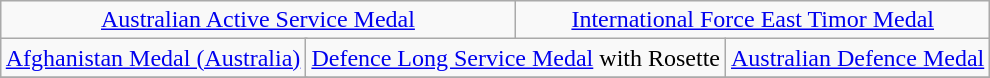<table class="wikitable" style="margin:1em auto; text-align:center;">
<tr>
<td colspan="3"><a href='#'>Australian Active Service Medal</a></td>
<td colspan="3"><a href='#'>International Force East Timor Medal</a></td>
</tr>
<tr>
<td colspan="2"><a href='#'>Afghanistan Medal (Australia)</a></td>
<td colspan="2"><a href='#'>Defence Long Service Medal</a> with Rosette</td>
<td colspan="2"><a href='#'>Australian Defence Medal</a></td>
</tr>
<tr>
</tr>
</table>
